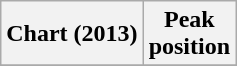<table class="wikitable">
<tr>
<th>Chart (2013)</th>
<th>Peak<br>position</th>
</tr>
<tr>
</tr>
</table>
